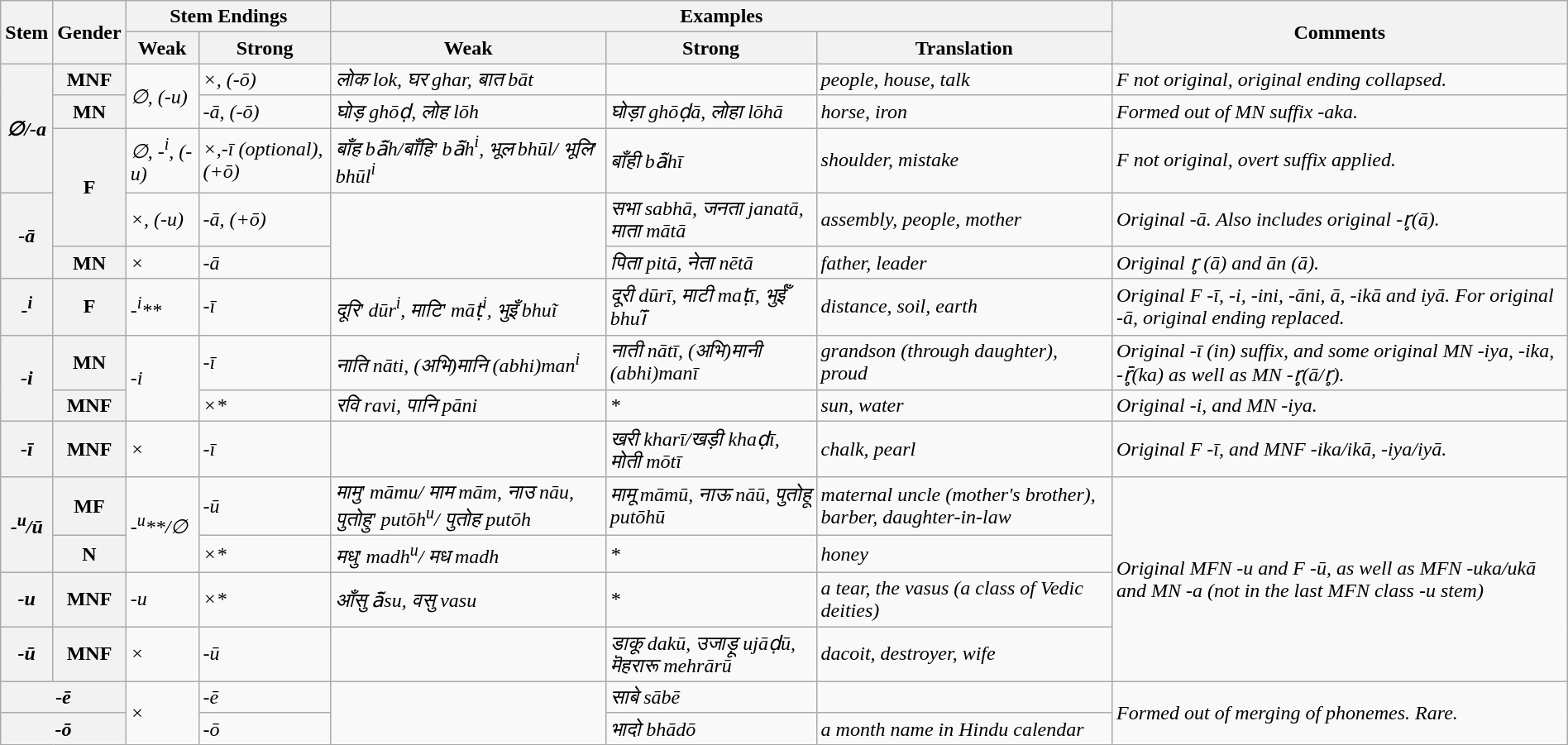<table class="wikitable" style="margin: 1em auto 1em auto;">
<tr>
<th rowspan="2">Stem</th>
<th rowspan="2">Gender</th>
<th colspan="2">Stem Endings</th>
<th colspan="3">Examples</th>
<th rowspan="2">Comments </th>
</tr>
<tr>
<th>Weak</th>
<th>Strong</th>
<th>Weak</th>
<th>Strong</th>
<th>Translation</th>
</tr>
<tr>
<th rowspan="3"><em>∅/-a</em></th>
<th>MNF</th>
<td rowspan="2"><em>∅, (-u)</em></td>
<td><em>×, (-ō)</em></td>
<td><em>लोक lok, घर ghar, बात bāt</em></td>
<td></td>
<td><em>people, house, talk</em></td>
<td><em>F not original, original ending collapsed.</em></td>
</tr>
<tr>
<th>MN</th>
<td><em>-ā, (-ō)</em></td>
<td><em>घोड़ ghōḍ, लोह lōh</em></td>
<td><em>घोड़ा ghōḍā, लोहा lōhā</em></td>
<td><em>horse, iron</em></td>
<td><em>Formed out of MN suffix -aka.</em></td>
</tr>
<tr>
<th rowspan="2">F</th>
<td><em>∅, -<sup>i</sup>, (-u)</em></td>
<td><em>×,-ī (optional), (+ō)</em></td>
<td><em>बाँह bā̃h/बाँहि' bā̃h<sup>i</sup>, भूल bhūl/‌ भूलि' bhūl<sup>i</sup></em></td>
<td><em>बाँही bā̃hī</em></td>
<td><em>shoulder, mistake</em></td>
<td><em>F not original, overt suffix applied.</em></td>
</tr>
<tr>
<th rowspan="2"><em>-ā</em></th>
<td><em>×, (-u)</em></td>
<td><em>-ā, (+ō)</em></td>
<td rowspan="2"></td>
<td><em>सभा sabhā,   जनता janatā, माता mātā</em></td>
<td><em>assembly, people, mother</em></td>
<td><em>Original -ā. Also includes original -r̥(ā).</em></td>
</tr>
<tr>
<th>MN</th>
<td><em>×</em></td>
<td><em>-ā</em></td>
<td><em>पिता pitā, नेता nētā</em></td>
<td><em>father, leader</em></td>
<td><em>Original r̥ (ā) and ān (ā).</em></td>
</tr>
<tr>
<th><em>-<sup>i</sup></em></th>
<th>F</th>
<td><em>-<sup>i</sup>**</em></td>
<td><em>-ī</em></td>
<td><em>दूरि' dūr<sup>i</sup>, माटि' māṭ<sup>i</sup>, भुइँ bhuĩ</em></td>
<td><em>दूरी dūrī, माटी maṭī, भुईँ bhuī̃</em></td>
<td><em>distance, soil, earth</em></td>
<td><em>Original F -ī,  -i, -ini, -āni, ā, -ikā and iyā. For original -ā, original ending replaced.</em></td>
</tr>
<tr>
<th rowspan="2"><em>-i</em></th>
<th>MN</th>
<td rowspan="2"><em>-i</em></td>
<td><em>-ī</em></td>
<td><em>नाति nāti, (अभि)मानि (abhi)man<sup>i</sup></em></td>
<td><em>नाती nātī, (अभि)मानी (abhi)manī</em></td>
<td><em>grandson (through daughter), proud</em></td>
<td><em>Original -ī (in) suffix, and some original MN -iya, -ika, -r̥̄(ka) as well as MN -r̥(ā/r̥).</em></td>
</tr>
<tr>
<th>MNF</th>
<td><em>×*</em></td>
<td><em>रवि ravi, पानि pāni</em></td>
<td><em>*</em></td>
<td><em>sun, water</em></td>
<td><em>Original -i, and MN -iya.</em></td>
</tr>
<tr>
<th><em>-ī</em></th>
<th>MNF</th>
<td><em>×</em></td>
<td><em>-ī</em></td>
<td></td>
<td><em>खरी kharī/खड़ी khaḍī, मोती mōtī</em></td>
<td><em>chalk, pearl</em></td>
<td><em>Original F -ī, and MNF -ika/ikā, -iya/iyā.</em></td>
</tr>
<tr>
<th rowspan="2"><em>-<sup>u</sup>/ū</em></th>
<th>MF</th>
<td rowspan="2"><em>-<sup>u</sup>**/∅</em></td>
<td><em>-ū</em></td>
<td><em>मामु' māmu/ माम mām, नाउ nāu, पुतोहु' putōh<sup>u</sup>/ पुतोह putōh</em></td>
<td><em>मामू māmū, नाऊ nāū, पुतोहू putōhū</em></td>
<td><em>maternal uncle (mother's brother), barber, daughter-in-law</em></td>
<td rowspan="4"><em>Original MFN -u and F -ū, as well as MFN -uka/ukā and MN -a (not in the last MFN class -u stem)</em></td>
</tr>
<tr>
<th>N</th>
<td><em>×*</em></td>
<td><em>मधु' madh<sup>u</sup>/ मध madh</em></td>
<td><em>*</em></td>
<td><em>honey</em></td>
</tr>
<tr>
<th><em>-u</em></th>
<th>MNF</th>
<td><em>-u</em></td>
<td><em>×*</em></td>
<td><em>आँसु ā̃su, वसु vasu</em></td>
<td><em>*</em></td>
<td><em>a tear, the vasus (a class of Vedic deities)</em></td>
</tr>
<tr>
<th><em>-ū</em></th>
<th>MNF</th>
<td><em>×</em></td>
<td><em>-ū</em></td>
<td></td>
<td><em>डाकू dakū, उजाड़ू ujāḍū, मॆहरारू mehrārū</em></td>
<td><em>dacoit, destroyer, wife</em></td>
</tr>
<tr>
<th colspan="2"><em>-ē</em></th>
<td rowspan="2"><em>×</em></td>
<td><em>-ē</em></td>
<td rowspan="2"></td>
<td><em>साबे sābē</em></td>
<td></td>
<td rowspan="2"><em>Formed out of merging of phonemes. Rare.</em></td>
</tr>
<tr>
<th colspan="2"><em>-ō</em></th>
<td><em>-ō</em></td>
<td><em>भादो bhādō</em></td>
<td><em>a month name in Hindu calendar</em></td>
</tr>
</table>
